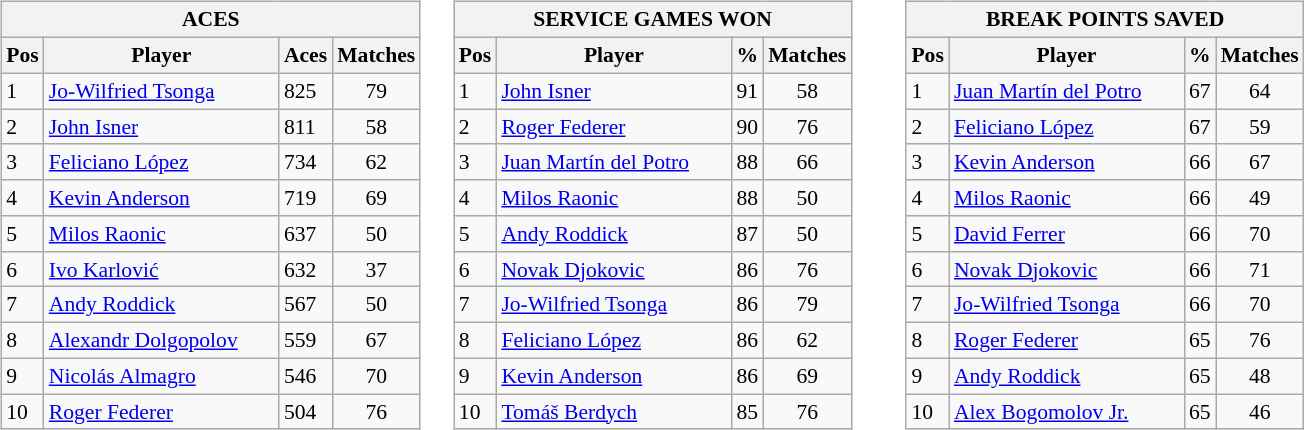<table>
<tr>
<td style="width:33%; vertical-align:top; text-align:left;"><br><table class="wikitable" style="font-size:90%">
<tr>
<th colspan="4">ACES</th>
</tr>
<tr>
<th>Pos</th>
<th style="width:150px;">Player</th>
<th>Aces</th>
<th>Matches</th>
</tr>
<tr>
<td>1</td>
<td> <a href='#'>Jo-Wilfried Tsonga</a></td>
<td>825</td>
<td align=center>79</td>
</tr>
<tr>
<td>2</td>
<td> <a href='#'>John Isner</a></td>
<td>811</td>
<td align=center>58</td>
</tr>
<tr>
<td>3</td>
<td> <a href='#'>Feliciano López</a></td>
<td>734</td>
<td align=center>62</td>
</tr>
<tr>
<td>4</td>
<td> <a href='#'>Kevin Anderson</a></td>
<td>719</td>
<td align=center>69</td>
</tr>
<tr>
<td>5</td>
<td> <a href='#'>Milos Raonic</a></td>
<td>637</td>
<td align=center>50</td>
</tr>
<tr>
<td>6</td>
<td> <a href='#'>Ivo Karlović</a></td>
<td>632</td>
<td align=center>37</td>
</tr>
<tr>
<td>7</td>
<td> <a href='#'>Andy Roddick</a></td>
<td>567</td>
<td align=center>50</td>
</tr>
<tr>
<td>8</td>
<td> <a href='#'>Alexandr Dolgopolov</a></td>
<td>559</td>
<td align=center>67</td>
</tr>
<tr>
<td>9</td>
<td> <a href='#'>Nicolás Almagro</a></td>
<td>546</td>
<td align=center>70</td>
</tr>
<tr>
<td>10</td>
<td> <a href='#'>Roger Federer</a></td>
<td>504</td>
<td align=center>76</td>
</tr>
</table>
</td>
<td style="width:33%; vertical-align:top; text-align:left;"><br><table class="wikitable" style="font-size:90%">
<tr>
<th colspan="4">SERVICE GAMES WON</th>
</tr>
<tr>
<th>Pos</th>
<th style="width:150px;">Player</th>
<th>%</th>
<th>Matches</th>
</tr>
<tr>
<td>1</td>
<td> <a href='#'>John Isner</a></td>
<td>91</td>
<td align=center>58</td>
</tr>
<tr>
<td>2</td>
<td> <a href='#'>Roger Federer</a></td>
<td>90</td>
<td align=center>76</td>
</tr>
<tr>
<td>3</td>
<td> <a href='#'>Juan Martín del Potro</a></td>
<td>88</td>
<td align=center>66</td>
</tr>
<tr>
<td>4</td>
<td> <a href='#'>Milos Raonic</a></td>
<td>88</td>
<td align=center>50</td>
</tr>
<tr>
<td>5</td>
<td> <a href='#'>Andy Roddick</a></td>
<td>87</td>
<td align=center>50</td>
</tr>
<tr>
<td>6</td>
<td> <a href='#'>Novak Djokovic</a></td>
<td>86</td>
<td align=center>76</td>
</tr>
<tr>
<td>7</td>
<td> <a href='#'>Jo-Wilfried Tsonga</a></td>
<td>86</td>
<td align=center>79</td>
</tr>
<tr>
<td>8</td>
<td> <a href='#'>Feliciano López</a></td>
<td>86</td>
<td align=center>62</td>
</tr>
<tr>
<td>9</td>
<td> <a href='#'>Kevin Anderson</a></td>
<td>86</td>
<td align=center>69</td>
</tr>
<tr>
<td>10</td>
<td> <a href='#'>Tomáš Berdych</a></td>
<td>85</td>
<td align=center>76</td>
</tr>
</table>
</td>
<td style="width:33%; vertical-align:top; text-align:left;"><br><table class="wikitable" style="font-size:90%">
<tr>
<th colspan="4">BREAK POINTS SAVED</th>
</tr>
<tr>
<th>Pos</th>
<th style="width:150px;">Player</th>
<th>%</th>
<th>Matches</th>
</tr>
<tr>
<td>1</td>
<td> <a href='#'>Juan Martín del Potro</a></td>
<td>67</td>
<td align=center>64</td>
</tr>
<tr>
<td>2</td>
<td> <a href='#'>Feliciano López</a></td>
<td>67</td>
<td align=center>59</td>
</tr>
<tr>
<td>3</td>
<td> <a href='#'>Kevin Anderson</a></td>
<td>66</td>
<td align=center>67</td>
</tr>
<tr>
<td>4</td>
<td> <a href='#'>Milos Raonic</a></td>
<td>66</td>
<td align=center>49</td>
</tr>
<tr>
<td>5</td>
<td> <a href='#'>David Ferrer</a></td>
<td>66</td>
<td align=center>70</td>
</tr>
<tr>
<td>6</td>
<td> <a href='#'>Novak Djokovic</a></td>
<td>66</td>
<td align=center>71</td>
</tr>
<tr>
<td>7</td>
<td> <a href='#'>Jo-Wilfried Tsonga</a></td>
<td>66</td>
<td align=center>70</td>
</tr>
<tr>
<td>8</td>
<td> <a href='#'>Roger Federer</a></td>
<td>65</td>
<td align=center>76</td>
</tr>
<tr>
<td>9</td>
<td> <a href='#'>Andy Roddick</a></td>
<td>65</td>
<td align=center>48</td>
</tr>
<tr>
<td>10</td>
<td> <a href='#'>Alex Bogomolov Jr.</a></td>
<td>65</td>
<td align=center>46</td>
</tr>
</table>
</td>
</tr>
</table>
